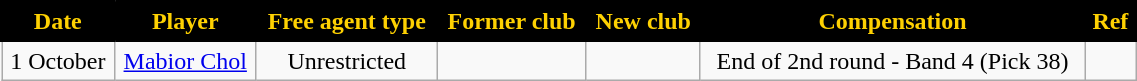<table class="wikitable sortable" style="text-align:center; font-size:100%; width:60%">
<tr>
<th style="background:black; color:#FED102; border: solid black 2px;">Date</th>
<th style="background:black; color:#FED102; border: solid black 2px;">Player</th>
<th style="background:black; color:#FED102; border: solid black 2px;">Free agent type</th>
<th style="background:black; color:#FED102; border: solid black 2px;">Former club</th>
<th style="background:black; color:#FED102; border: solid black 2px;">New club</th>
<th style="background:black; color:#FED102; border: solid black 2px;">Compensation</th>
<th style="background:black; color:#FED102; border: solid black 2px;">Ref</th>
</tr>
<tr>
<td>1 October</td>
<td><a href='#'>Mabior Chol</a></td>
<td>Unrestricted</td>
<td></td>
<td></td>
<td>End of 2nd round - Band 4 (Pick 38)</td>
<td></td>
</tr>
</table>
